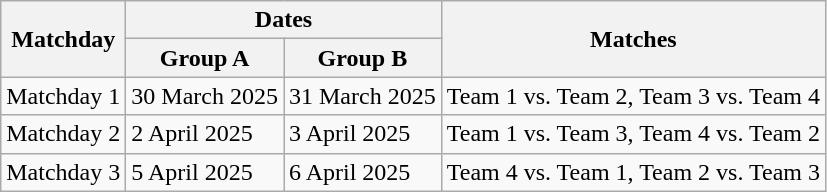<table class="wikitable">
<tr>
<th rowspan=2>Matchday</th>
<th colspan=2>Dates</th>
<th rowspan=2>Matches</th>
</tr>
<tr>
<th>Group A</th>
<th>Group B</th>
</tr>
<tr>
<td>Matchday 1</td>
<td>30 March 2025</td>
<td>31 March 2025</td>
<td>Team 1 vs. Team 2, Team 3 vs. Team 4</td>
</tr>
<tr>
<td>Matchday 2</td>
<td>2 April 2025</td>
<td>3 April 2025</td>
<td>Team 1 vs. Team 3, Team 4 vs. Team 2</td>
</tr>
<tr>
<td>Matchday 3</td>
<td>5 April 2025</td>
<td>6 April 2025</td>
<td>Team 4 vs. Team 1, Team 2 vs. Team 3</td>
</tr>
</table>
